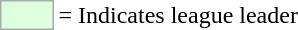<table>
<tr>
<td style="background:#DDFFDD; border:1px solid #aaa; width:2em;"></td>
<td>= Indicates league leader</td>
</tr>
</table>
